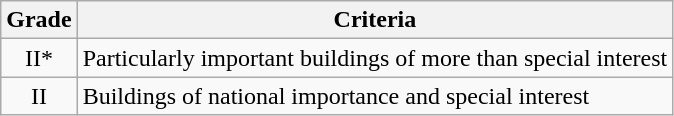<table class="wikitable">
<tr>
<th>Grade</th>
<th>Criteria</th>
</tr>
<tr>
<td align="center" >II*</td>
<td>Particularly important buildings of more than special interest</td>
</tr>
<tr>
<td align="center" >II</td>
<td>Buildings of national importance and special interest</td>
</tr>
</table>
